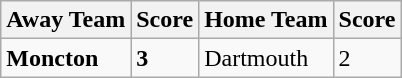<table class="wikitable">
<tr>
<th style= width=40%>Away Team</th>
<th>Score</th>
<th style= width=40%>Home Team</th>
<th>Score</th>
</tr>
<tr>
<td><strong>Moncton</strong></td>
<td><strong>3</strong></td>
<td>Dartmouth</td>
<td>2</td>
</tr>
</table>
